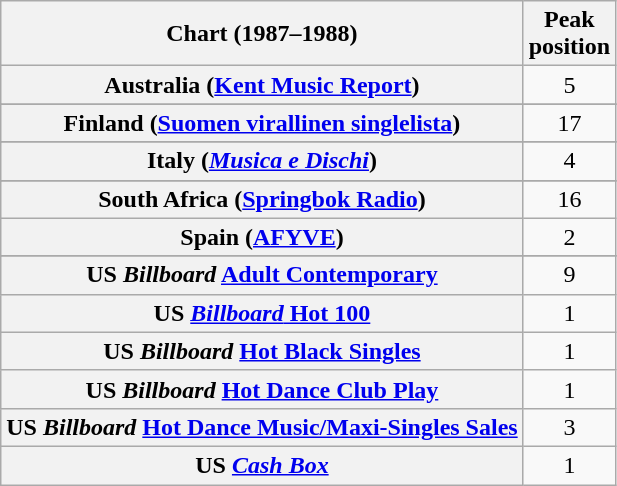<table class="wikitable sortable plainrowheaders" style="text-align:center">
<tr>
<th scope="col">Chart (1987–1988)</th>
<th scope="col">Peak<br>position</th>
</tr>
<tr>
<th scope="row">Australia (<a href='#'>Kent Music Report</a>)</th>
<td>5</td>
</tr>
<tr>
</tr>
<tr>
</tr>
<tr>
</tr>
<tr>
</tr>
<tr>
<th scope="row">Finland (<a href='#'>Suomen virallinen singlelista</a>)</th>
<td>17</td>
</tr>
<tr>
</tr>
<tr>
</tr>
<tr>
</tr>
<tr>
<th scope="row">Italy (<em><a href='#'>Musica e Dischi</a></em>)</th>
<td>4</td>
</tr>
<tr>
</tr>
<tr>
</tr>
<tr>
</tr>
<tr>
<th scope="row">South Africa (<a href='#'>Springbok Radio</a>)</th>
<td>16</td>
</tr>
<tr>
<th scope="row">Spain (<a href='#'>AFYVE</a>)</th>
<td>2</td>
</tr>
<tr>
</tr>
<tr>
</tr>
<tr>
<th scope="row">US <em>Billboard</em> <a href='#'>Adult Contemporary</a></th>
<td>9</td>
</tr>
<tr>
<th scope="row">US <a href='#'><em>Billboard</em> Hot 100</a></th>
<td>1</td>
</tr>
<tr>
<th scope="row">US <em>Billboard</em> <a href='#'>Hot Black Singles</a></th>
<td>1</td>
</tr>
<tr>
<th scope="row">US <em>Billboard</em> <a href='#'>Hot Dance Club Play</a></th>
<td>1</td>
</tr>
<tr>
<th scope="row">US <em>Billboard</em> <a href='#'>Hot Dance Music/Maxi-Singles Sales</a></th>
<td>3</td>
</tr>
<tr>
<th scope="row">US <em><a href='#'>Cash Box</a></em></th>
<td>1</td>
</tr>
</table>
